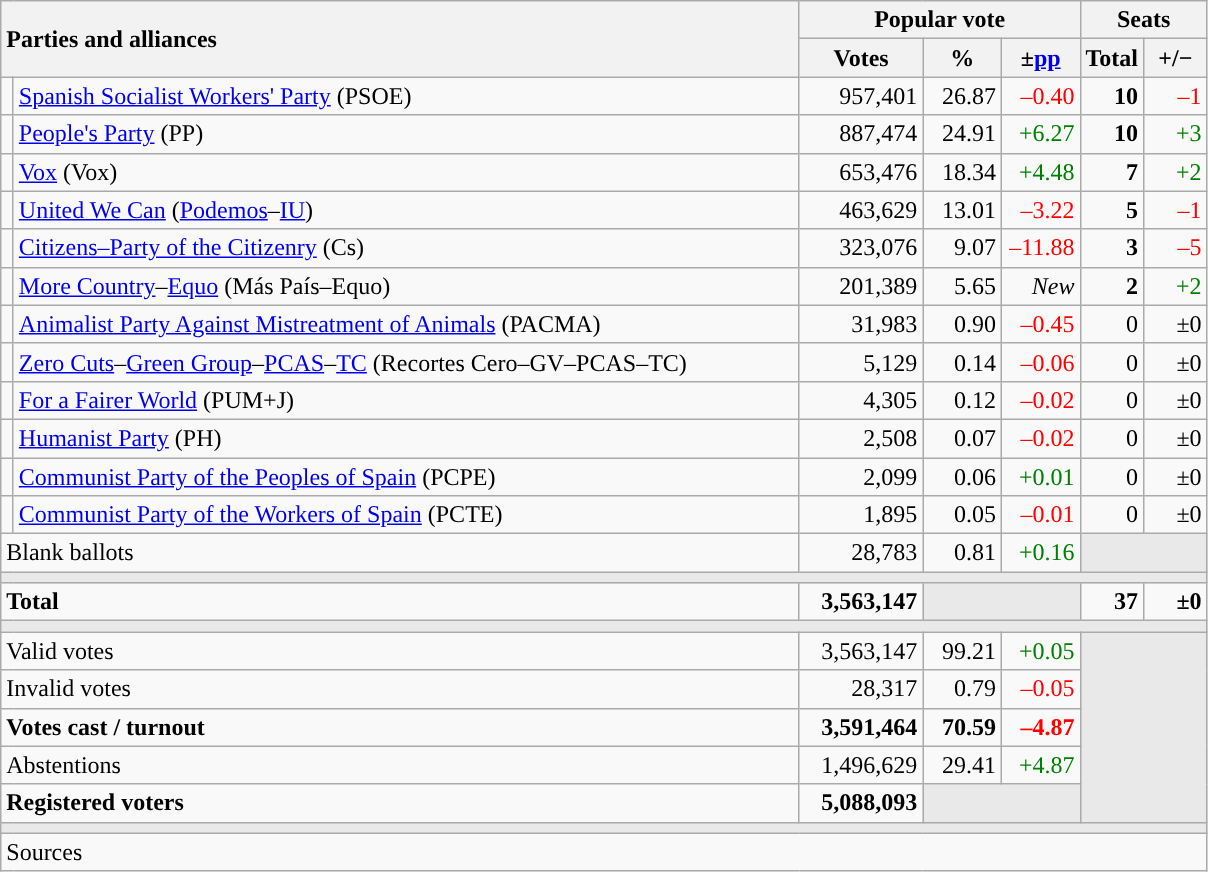<table class="wikitable" style="text-align:right;">
<tr>
<th style="text-align:left;" rowspan="2" colspan="2" width="525">Parties and alliances</th>
<th colspan="3">Popular vote</th>
<th colspan="2">Seats</th>
</tr>
<tr>
<th width="75">Votes</th>
<th width="45">%</th>
<th width="45">±<a href='#'>pp</a></th>
<th width="35">Total</th>
<th width="35">+/−</th>
</tr>
<tr>
<td width="1" style="color:inherit;background:"></td>
<td align="left"><a href='#'>Spanish Socialist Workers' Party</a> (PSOE)</td>
<td>957,401</td>
<td>26.87</td>
<td style="color:red;">–0.40</td>
<td><strong>10</strong></td>
<td style="color:red;">–1</td>
</tr>
<tr>
<td style="color:inherit;background:"></td>
<td align="left"><a href='#'>People's Party</a> (PP)</td>
<td>887,474</td>
<td>24.91</td>
<td style="color:green;">+6.27</td>
<td><strong>10</strong></td>
<td style="color:green;">+3</td>
</tr>
<tr>
<td style="color:inherit;background:"></td>
<td align="left"><a href='#'>Vox</a> (Vox)</td>
<td>653,476</td>
<td>18.34</td>
<td style="color:green;">+4.48</td>
<td><strong>7</strong></td>
<td style="color:green;">+2</td>
</tr>
<tr>
<td style="color:inherit;background:"></td>
<td align="left"><a href='#'>United We Can</a> (<a href='#'>Podemos</a>–<a href='#'>IU</a>)</td>
<td>463,629</td>
<td>13.01</td>
<td style="color:red;">–3.22</td>
<td><strong>5</strong></td>
<td style="color:red;">–1</td>
</tr>
<tr>
<td style="color:inherit;background:"></td>
<td align="left"><a href='#'>Citizens–Party of the Citizenry</a> (Cs)</td>
<td>323,076</td>
<td>9.07</td>
<td style="color:red;">–11.88</td>
<td><strong>3</strong></td>
<td style="color:red;">–5</td>
</tr>
<tr>
<td style="color:inherit;background:"></td>
<td align="left"><a href='#'>More Country</a>–<a href='#'>Equo</a> (Más País–Equo)</td>
<td>201,389</td>
<td>5.65</td>
<td><em>New</em></td>
<td><strong>2</strong></td>
<td style="color:green;">+2</td>
</tr>
<tr>
<td style="color:inherit;background:"></td>
<td align="left"><a href='#'>Animalist Party Against Mistreatment of Animals</a> (PACMA)</td>
<td>31,983</td>
<td>0.90</td>
<td style="color:red;">–0.45</td>
<td>0</td>
<td>±0</td>
</tr>
<tr>
<td style="color:inherit;background:"></td>
<td align="left"><a href='#'>Zero Cuts</a>–<a href='#'>Green Group</a>–<a href='#'>PCAS</a>–<a href='#'>TC</a> (Recortes Cero–GV–PCAS–TC)</td>
<td>5,129</td>
<td>0.14</td>
<td style="color:red;">–0.06</td>
<td>0</td>
<td>±0</td>
</tr>
<tr>
<td style="color:inherit;background:"></td>
<td align="left"><a href='#'>For a Fairer World</a> (PUM+J)</td>
<td>4,305</td>
<td>0.12</td>
<td style="color:red;">–0.02</td>
<td>0</td>
<td>±0</td>
</tr>
<tr>
<td style="color:inherit;background:"></td>
<td align="left"><a href='#'>Humanist Party</a> (PH)</td>
<td>2,508</td>
<td>0.07</td>
<td style="color:red;">–0.02</td>
<td>0</td>
<td>±0</td>
</tr>
<tr>
<td style="color:inherit;background:"></td>
<td align="left"><a href='#'>Communist Party of the Peoples of Spain</a> (PCPE)</td>
<td>2,099</td>
<td>0.06</td>
<td style="color:green;">+0.01</td>
<td>0</td>
<td>±0</td>
</tr>
<tr>
<td style="color:inherit;background:"></td>
<td align="left"><a href='#'>Communist Party of the Workers of Spain</a> (PCTE)</td>
<td>1,895</td>
<td>0.05</td>
<td style="color:red;">–0.01</td>
<td>0</td>
<td>±0</td>
</tr>
<tr>
<td align="left" colspan="2">Blank ballots</td>
<td>28,783</td>
<td>0.81</td>
<td style="color:green;">+0.16</td>
<td bgcolor="#E9E9E9" colspan="2"></td>
</tr>
<tr>
<td colspan="7" bgcolor="#E9E9E9"></td>
</tr>
<tr style="font-weight:bold;">
<td align="left" colspan="2">Total</td>
<td>3,563,147</td>
<td bgcolor="#E9E9E9" colspan="2"></td>
<td>37</td>
<td>±0</td>
</tr>
<tr>
<td colspan="7" bgcolor="#E9E9E9"></td>
</tr>
<tr>
<td align="left" colspan="2">Valid votes</td>
<td>3,563,147</td>
<td>99.21</td>
<td style="color:green;">+0.05</td>
<td bgcolor="#E9E9E9" colspan="2" rowspan="5"></td>
</tr>
<tr>
<td align="left" colspan="2">Invalid votes</td>
<td>28,317</td>
<td>0.79</td>
<td style="color:red;">–0.05</td>
</tr>
<tr style="font-weight:bold;">
<td align="left" colspan="2">Votes cast / turnout</td>
<td>3,591,464</td>
<td>70.59</td>
<td style="color:red;">–4.87</td>
</tr>
<tr>
<td align="left" colspan="2">Abstentions</td>
<td>1,496,629</td>
<td>29.41</td>
<td style="color:green;">+4.87</td>
</tr>
<tr style="font-weight:bold;">
<td align="left" colspan="2">Registered voters</td>
<td>5,088,093</td>
<td bgcolor="#E9E9E9" colspan="2"></td>
</tr>
<tr>
<td colspan="7" bgcolor="#E9E9E9"></td>
</tr>
<tr>
<td align="left" colspan="7">Sources</td>
</tr>
</table>
